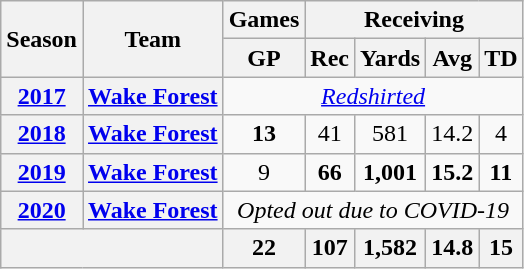<table class="wikitable" style="text-align:center;">
<tr>
<th rowspan="2">Season</th>
<th rowspan="2">Team</th>
<th colspan="1">Games</th>
<th colspan="4">Receiving</th>
</tr>
<tr>
<th>GP</th>
<th>Rec</th>
<th>Yards</th>
<th>Avg</th>
<th>TD</th>
</tr>
<tr>
<th><a href='#'>2017</a></th>
<th><a href='#'>Wake Forest</a></th>
<td colspan="5"> <em><a href='#'>Redshirted</a></em></td>
</tr>
<tr>
<th><a href='#'>2018</a></th>
<th><a href='#'>Wake Forest</a></th>
<td><strong>13</strong></td>
<td>41</td>
<td>581</td>
<td>14.2</td>
<td>4</td>
</tr>
<tr>
<th><a href='#'>2019</a></th>
<th><a href='#'>Wake Forest</a></th>
<td>9</td>
<td><strong>66</strong></td>
<td><strong>1,001</strong></td>
<td><strong>15.2</strong></td>
<td><strong>11</strong></td>
</tr>
<tr>
<th><a href='#'>2020</a></th>
<th><a href='#'>Wake Forest</a></th>
<td colspan="5"><em>Opted out due to COVID-19</em></td>
</tr>
<tr>
<th colspan="2"></th>
<th>22</th>
<th>107</th>
<th>1,582</th>
<th>14.8</th>
<th>15</th>
</tr>
</table>
